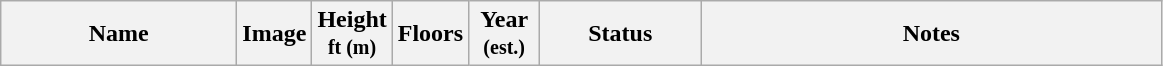<table class="wikitable sortable" style="border:#999; background:#fff; text-align: center">
<tr>
<th scope=col style="width:150px;">Name</th>
<th scope=col class="unsortable">Image</th>
<th scope=col style="width:40px;">Height<br><small>ft (m)</small></th>
<th scope=col style="width:40px;">Floors</th>
<th scope=col style="width:40px;">Year<br><small>(est.)</small></th>
<th scope=col style="width:100px;">Status</th>
<th scope=col class="unsortable" style="width:300px;">Notes</th>
</tr>
<tr>
</tr>
</table>
